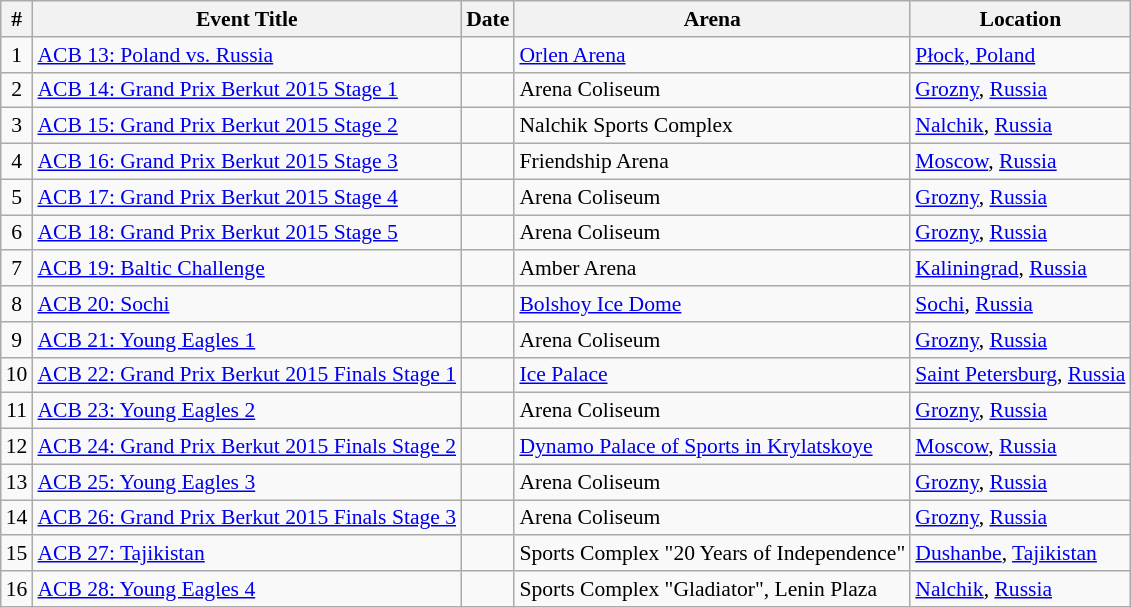<table class="sortable wikitable" style="font-size: 90%;">
<tr>
<th scope="col">#</th>
<th scope="col">Event Title</th>
<th scope="col">Date</th>
<th scope="col">Arena</th>
<th scope="col">Location</th>
</tr>
<tr>
<td align=center>1</td>
<td><a href='#'>ACB 13: Poland vs. Russia</a></td>
<td></td>
<td><a href='#'>Orlen Arena</a></td>
<td> <a href='#'>Płock, Poland</a></td>
</tr>
<tr>
<td align=center>2</td>
<td><a href='#'>ACB 14: Grand Prix Berkut 2015 Stage 1</a></td>
<td></td>
<td>Arena Coliseum</td>
<td> <a href='#'>Grozny</a>, <a href='#'>Russia</a></td>
</tr>
<tr>
<td align=center>3</td>
<td><a href='#'>ACB 15: Grand Prix Berkut 2015 Stage 2</a></td>
<td></td>
<td>Nalchik Sports Complex</td>
<td> <a href='#'>Nalchik</a>, <a href='#'>Russia</a></td>
</tr>
<tr>
<td align=center>4</td>
<td><a href='#'>ACB 16: Grand Prix Berkut 2015 Stage 3</a></td>
<td></td>
<td>Friendship Arena</td>
<td> <a href='#'>Moscow</a>, <a href='#'>Russia</a></td>
</tr>
<tr>
<td align=center>5</td>
<td><a href='#'>ACB 17: Grand Prix Berkut 2015 Stage 4</a></td>
<td></td>
<td>Arena Coliseum</td>
<td> <a href='#'>Grozny</a>, <a href='#'>Russia</a></td>
</tr>
<tr>
<td align=center>6</td>
<td><a href='#'>ACB 18: Grand Prix Berkut 2015 Stage 5</a></td>
<td></td>
<td>Arena Coliseum</td>
<td> <a href='#'>Grozny</a>, <a href='#'>Russia</a></td>
</tr>
<tr>
<td align=center>7</td>
<td><a href='#'>ACB 19: Baltic Challenge</a></td>
<td></td>
<td>Amber Arena</td>
<td> <a href='#'>Kaliningrad</a>, <a href='#'>Russia</a></td>
</tr>
<tr>
<td align=center>8</td>
<td><a href='#'>ACB 20: Sochi</a></td>
<td></td>
<td><a href='#'>Bolshoy Ice Dome</a></td>
<td> <a href='#'>Sochi</a>, <a href='#'>Russia</a></td>
</tr>
<tr>
<td align=center>9</td>
<td><a href='#'>ACB 21: Young Eagles 1</a></td>
<td></td>
<td>Arena Coliseum</td>
<td> <a href='#'>Grozny</a>, <a href='#'>Russia</a></td>
</tr>
<tr>
<td align=center>10</td>
<td><a href='#'>ACB 22: Grand Prix Berkut 2015 Finals Stage 1</a></td>
<td></td>
<td><a href='#'>Ice Palace</a></td>
<td> <a href='#'>Saint Petersburg</a>, <a href='#'>Russia</a></td>
</tr>
<tr>
<td align=center>11</td>
<td><a href='#'>ACB 23: Young Eagles 2</a></td>
<td></td>
<td>Arena Coliseum</td>
<td> <a href='#'>Grozny</a>, <a href='#'>Russia</a></td>
</tr>
<tr>
<td align=center>12</td>
<td><a href='#'>ACB 24: Grand Prix Berkut 2015 Finals Stage 2</a></td>
<td></td>
<td><a href='#'>Dynamo Palace of Sports in Krylatskoye</a></td>
<td> <a href='#'>Moscow</a>, <a href='#'>Russia</a></td>
</tr>
<tr>
<td align=center>13</td>
<td><a href='#'>ACB 25: Young Eagles 3</a></td>
<td></td>
<td>Arena Coliseum</td>
<td> <a href='#'>Grozny</a>, <a href='#'>Russia</a></td>
</tr>
<tr>
<td align=center>14</td>
<td><a href='#'>ACB 26: Grand Prix Berkut 2015 Finals Stage 3</a></td>
<td></td>
<td>Arena Coliseum</td>
<td> <a href='#'>Grozny</a>, <a href='#'>Russia</a></td>
</tr>
<tr>
<td align=center>15</td>
<td><a href='#'>ACB 27: Tajikistan</a></td>
<td></td>
<td>Sports Complex "20 Years of Independence"</td>
<td> <a href='#'>Dushanbe</a>, <a href='#'>Tajikistan</a></td>
</tr>
<tr>
<td align=center>16</td>
<td><a href='#'>ACB 28: Young Eagles 4</a></td>
<td></td>
<td>Sports Complex "Gladiator", Lenin Plaza</td>
<td> <a href='#'>Nalchik</a>, <a href='#'>Russia</a></td>
</tr>
</table>
